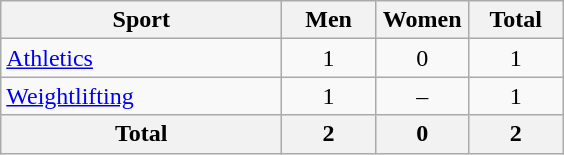<table class="wikitable sortable" style="text-align:center;">
<tr>
<th width=180>Sport</th>
<th width=55>Men</th>
<th width=55>Women</th>
<th width=55>Total</th>
</tr>
<tr>
<td align=left><a href='#'>Athletics</a></td>
<td>1</td>
<td>0</td>
<td>1</td>
</tr>
<tr>
<td align=left><a href='#'>Weightlifting</a></td>
<td>1</td>
<td>–</td>
<td>1</td>
</tr>
<tr>
<th>Total</th>
<th>2</th>
<th>0</th>
<th>2</th>
</tr>
</table>
